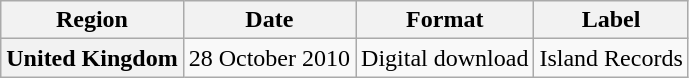<table class="wikitable plainrowheaders">
<tr>
<th scope="col">Region</th>
<th scope="col">Date</th>
<th scope="col">Format</th>
<th scope="col">Label</th>
</tr>
<tr>
<th scope="row">United Kingdom</th>
<td>28 October 2010</td>
<td>Digital download</td>
<td>Island Records</td>
</tr>
</table>
